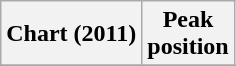<table class="wikitable sortable plainrowheaders">
<tr>
<th scope="col">Chart (2011)</th>
<th scope="col">Peak<br>position</th>
</tr>
<tr>
</tr>
</table>
